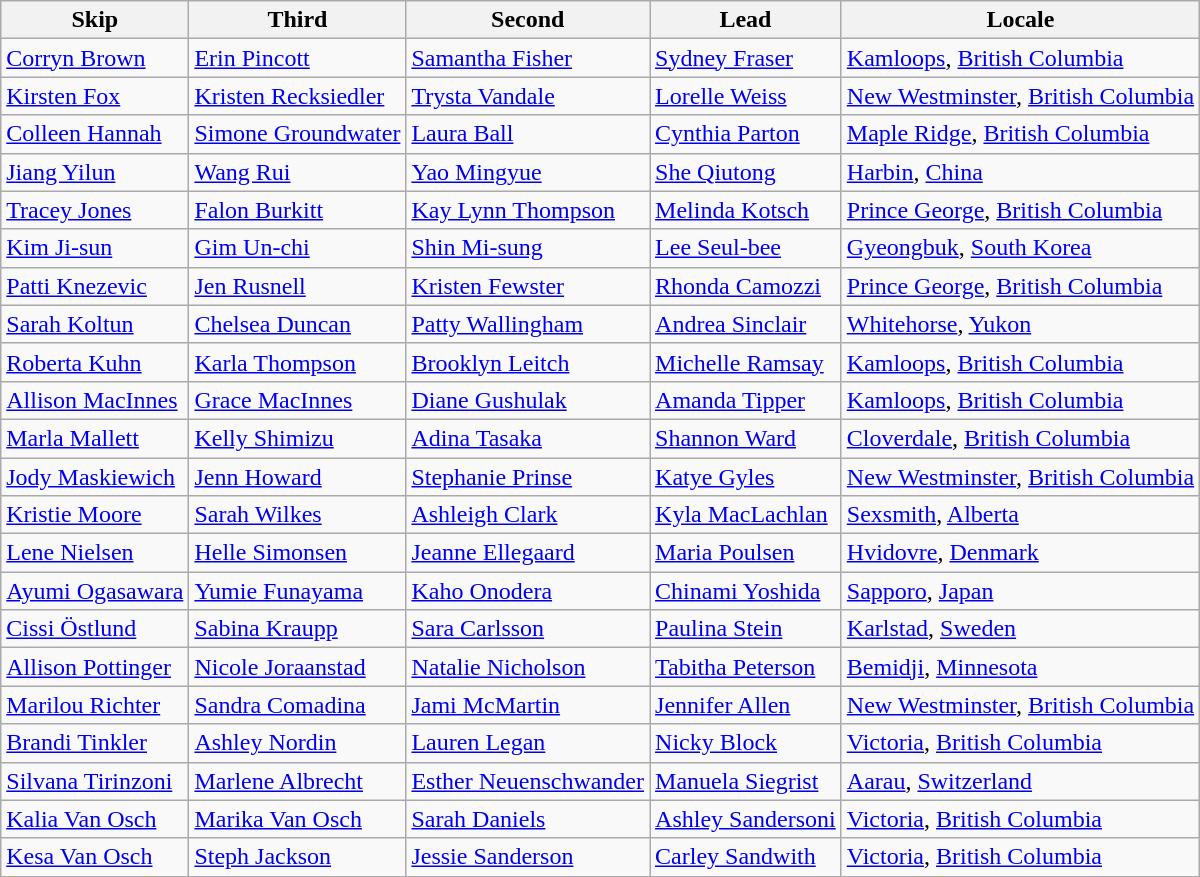<table class=wikitable>
<tr>
<th>Skip</th>
<th>Third</th>
<th>Second</th>
<th>Lead</th>
<th>Locale</th>
</tr>
<tr>
<td><a href='#'>Corryn Brown</a></td>
<td><a href='#'>Erin Pincott</a></td>
<td><a href='#'>Samantha Fisher</a></td>
<td><a href='#'>Sydney Fraser</a></td>
<td> <a href='#'>Kamloops</a>, <a href='#'>British Columbia</a></td>
</tr>
<tr>
<td><a href='#'>Kirsten Fox</a></td>
<td><a href='#'>Kristen Recksiedler</a></td>
<td><a href='#'>Trysta Vandale</a></td>
<td><a href='#'>Lorelle Weiss</a></td>
<td> <a href='#'>New Westminster</a>, <a href='#'>British Columbia</a></td>
</tr>
<tr>
<td><a href='#'>Colleen Hannah</a></td>
<td><a href='#'>Simone Groundwater</a></td>
<td><a href='#'>Laura Ball</a></td>
<td><a href='#'>Cynthia Parton</a></td>
<td> <a href='#'>Maple Ridge</a>, <a href='#'>British Columbia</a></td>
</tr>
<tr>
<td><a href='#'>Jiang Yilun</a></td>
<td><a href='#'>Wang Rui</a></td>
<td><a href='#'>Yao Mingyue</a></td>
<td><a href='#'>She Qiutong</a></td>
<td> <a href='#'>Harbin</a>, <a href='#'>China</a></td>
</tr>
<tr>
<td><a href='#'>Tracey Jones</a></td>
<td><a href='#'>Falon Burkitt</a></td>
<td><a href='#'>Kay Lynn Thompson</a></td>
<td><a href='#'>Melinda Kotsch</a></td>
<td> <a href='#'>Prince George</a>, <a href='#'>British Columbia</a></td>
</tr>
<tr>
<td><a href='#'>Kim Ji-sun</a></td>
<td><a href='#'>Gim Un-chi</a></td>
<td><a href='#'>Shin Mi-sung</a></td>
<td><a href='#'>Lee Seul-bee</a></td>
<td> <a href='#'>Gyeongbuk</a>, <a href='#'>South Korea</a></td>
</tr>
<tr>
<td><a href='#'>Patti Knezevic</a></td>
<td><a href='#'>Jen Rusnell</a></td>
<td><a href='#'>Kristen Fewster</a></td>
<td><a href='#'>Rhonda Camozzi</a></td>
<td> <a href='#'>Prince George</a>, <a href='#'>British Columbia</a></td>
</tr>
<tr>
<td><a href='#'>Sarah Koltun</a></td>
<td><a href='#'>Chelsea Duncan</a></td>
<td><a href='#'>Patty Wallingham</a></td>
<td><a href='#'>Andrea Sinclair</a></td>
<td> <a href='#'>Whitehorse</a>, <a href='#'>Yukon</a></td>
</tr>
<tr>
<td><a href='#'>Roberta Kuhn</a></td>
<td><a href='#'>Karla Thompson</a></td>
<td><a href='#'>Brooklyn Leitch</a></td>
<td><a href='#'>Michelle Ramsay</a></td>
<td> <a href='#'>Kamloops</a>, <a href='#'>British Columbia</a></td>
</tr>
<tr>
<td><a href='#'>Allison MacInnes</a></td>
<td><a href='#'>Grace MacInnes</a></td>
<td><a href='#'>Diane Gushulak</a></td>
<td><a href='#'>Amanda Tipper</a></td>
<td> <a href='#'>Kamloops</a>, <a href='#'>British Columbia</a></td>
</tr>
<tr>
<td><a href='#'>Marla Mallett</a></td>
<td><a href='#'>Kelly Shimizu</a></td>
<td><a href='#'>Adina Tasaka</a></td>
<td><a href='#'>Shannon Ward</a></td>
<td> <a href='#'>Cloverdale</a>, <a href='#'>British Columbia</a></td>
</tr>
<tr>
<td><a href='#'>Jody Maskiewich</a></td>
<td><a href='#'>Jenn Howard</a></td>
<td><a href='#'>Stephanie Prinse</a></td>
<td><a href='#'>Katye Gyles</a></td>
<td> <a href='#'>New Westminster</a>, <a href='#'>British Columbia</a></td>
</tr>
<tr>
<td><a href='#'>Kristie Moore</a></td>
<td><a href='#'>Sarah Wilkes</a></td>
<td><a href='#'>Ashleigh Clark</a></td>
<td><a href='#'>Kyla MacLachlan</a></td>
<td> <a href='#'>Sexsmith</a>, <a href='#'>Alberta</a></td>
</tr>
<tr>
<td><a href='#'>Lene Nielsen</a></td>
<td><a href='#'>Helle Simonsen</a></td>
<td><a href='#'>Jeanne Ellegaard</a></td>
<td><a href='#'>Maria Poulsen</a></td>
<td> <a href='#'>Hvidovre</a>, <a href='#'>Denmark</a></td>
</tr>
<tr>
<td><a href='#'>Ayumi Ogasawara</a></td>
<td><a href='#'>Yumie Funayama</a></td>
<td><a href='#'>Kaho Onodera</a></td>
<td><a href='#'>Chinami Yoshida</a></td>
<td> <a href='#'>Sapporo</a>, <a href='#'>Japan</a></td>
</tr>
<tr>
<td><a href='#'>Cissi Östlund</a></td>
<td><a href='#'>Sabina Kraupp</a></td>
<td><a href='#'>Sara Carlsson</a></td>
<td><a href='#'>Paulina Stein</a></td>
<td> <a href='#'>Karlstad</a>, <a href='#'>Sweden</a></td>
</tr>
<tr>
<td><a href='#'>Allison Pottinger</a></td>
<td><a href='#'>Nicole Joraanstad</a></td>
<td><a href='#'>Natalie Nicholson</a></td>
<td><a href='#'>Tabitha Peterson</a></td>
<td> <a href='#'>Bemidji</a>, <a href='#'>Minnesota</a></td>
</tr>
<tr>
<td><a href='#'>Marilou Richter</a></td>
<td><a href='#'>Sandra Comadina</a></td>
<td><a href='#'>Jami McMartin</a></td>
<td><a href='#'>Jennifer Allen</a></td>
<td> <a href='#'>New Westminster</a>, <a href='#'>British Columbia</a></td>
</tr>
<tr>
<td><a href='#'>Brandi Tinkler</a></td>
<td><a href='#'>Ashley Nordin</a></td>
<td><a href='#'>Lauren Legan</a></td>
<td><a href='#'>Nicky Block</a></td>
<td> <a href='#'>Victoria</a>, <a href='#'>British Columbia</a></td>
</tr>
<tr>
<td><a href='#'>Silvana Tirinzoni</a></td>
<td><a href='#'>Marlene Albrecht</a></td>
<td><a href='#'>Esther Neuenschwander</a></td>
<td><a href='#'>Manuela Siegrist</a></td>
<td> <a href='#'>Aarau</a>, <a href='#'>Switzerland</a></td>
</tr>
<tr>
<td><a href='#'>Kalia Van Osch</a></td>
<td><a href='#'>Marika Van Osch</a></td>
<td><a href='#'>Sarah Daniels</a></td>
<td><a href='#'>Ashley Sandersoni</a></td>
<td> <a href='#'>Victoria</a>, <a href='#'>British Columbia</a></td>
</tr>
<tr>
<td><a href='#'>Kesa Van Osch</a></td>
<td><a href='#'>Steph Jackson</a></td>
<td><a href='#'>Jessie Sanderson</a></td>
<td><a href='#'>Carley Sandwith</a></td>
<td> <a href='#'>Victoria</a>, <a href='#'>British Columbia</a></td>
</tr>
</table>
